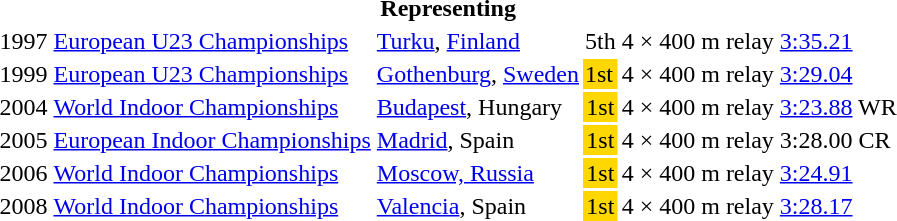<table>
<tr>
<th colspan="6">Representing </th>
</tr>
<tr>
<td>1997</td>
<td><a href='#'>European U23 Championships</a></td>
<td><a href='#'>Turku</a>, <a href='#'>Finland</a></td>
<td>5th</td>
<td>4 × 400 m relay</td>
<td><a href='#'>3:35.21</a></td>
</tr>
<tr>
<td>1999</td>
<td><a href='#'>European U23 Championships</a></td>
<td><a href='#'>Gothenburg</a>, <a href='#'>Sweden</a></td>
<td bgcolor=gold>1st</td>
<td>4 × 400 m relay</td>
<td><a href='#'>3:29.04</a></td>
</tr>
<tr>
<td>2004</td>
<td><a href='#'>World Indoor Championships</a></td>
<td><a href='#'>Budapest</a>, Hungary</td>
<td bgcolor="gold" align="center">1st</td>
<td>4 × 400 m relay</td>
<td><a href='#'>3:23.88</a> WR</td>
</tr>
<tr>
<td>2005</td>
<td><a href='#'>European Indoor Championships</a></td>
<td><a href='#'>Madrid</a>, Spain</td>
<td bgcolor="gold" align="center">1st</td>
<td>4 × 400 m relay</td>
<td>3:28.00 CR</td>
</tr>
<tr>
<td>2006</td>
<td><a href='#'>World Indoor Championships</a></td>
<td><a href='#'>Moscow, Russia</a></td>
<td bgcolor="gold" align="center">1st</td>
<td>4 × 400 m relay</td>
<td><a href='#'>3:24.91</a></td>
</tr>
<tr>
<td>2008</td>
<td><a href='#'>World Indoor Championships</a></td>
<td><a href='#'>Valencia</a>, Spain</td>
<td bgcolor="gold" align="center">1st</td>
<td>4 × 400 m relay</td>
<td><a href='#'>3:28.17</a></td>
</tr>
</table>
